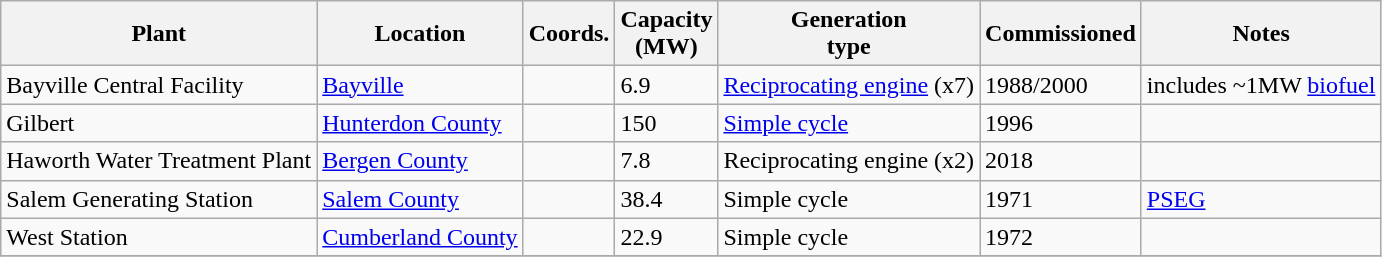<table class="wikitable sortable">
<tr>
<th>Plant</th>
<th>Location</th>
<th>Coords.</th>
<th>Capacity<br>(MW)</th>
<th>Generation<br>type</th>
<th>Commissioned</th>
<th>Notes</th>
</tr>
<tr>
<td>Bayville Central Facility</td>
<td><a href='#'>Bayville</a></td>
<td></td>
<td>6.9</td>
<td><a href='#'>Reciprocating engine</a> (x7)</td>
<td>1988/2000</td>
<td>includes ~1MW <a href='#'>biofuel</a></td>
</tr>
<tr>
<td>Gilbert</td>
<td><a href='#'>Hunterdon County</a></td>
<td></td>
<td>150</td>
<td><a href='#'>Simple cycle</a></td>
<td>1996</td>
<td></td>
</tr>
<tr>
<td>Haworth Water Treatment Plant</td>
<td><a href='#'>Bergen County</a></td>
<td></td>
<td>7.8</td>
<td>Reciprocating engine (x2)</td>
<td>2018</td>
<td></td>
</tr>
<tr>
<td>Salem Generating Station</td>
<td><a href='#'>Salem County</a></td>
<td></td>
<td>38.4</td>
<td>Simple cycle</td>
<td>1971</td>
<td><a href='#'>PSEG</a></td>
</tr>
<tr>
<td>West Station</td>
<td><a href='#'>Cumberland County</a></td>
<td></td>
<td>22.9</td>
<td>Simple cycle</td>
<td>1972</td>
<td></td>
</tr>
<tr>
</tr>
</table>
